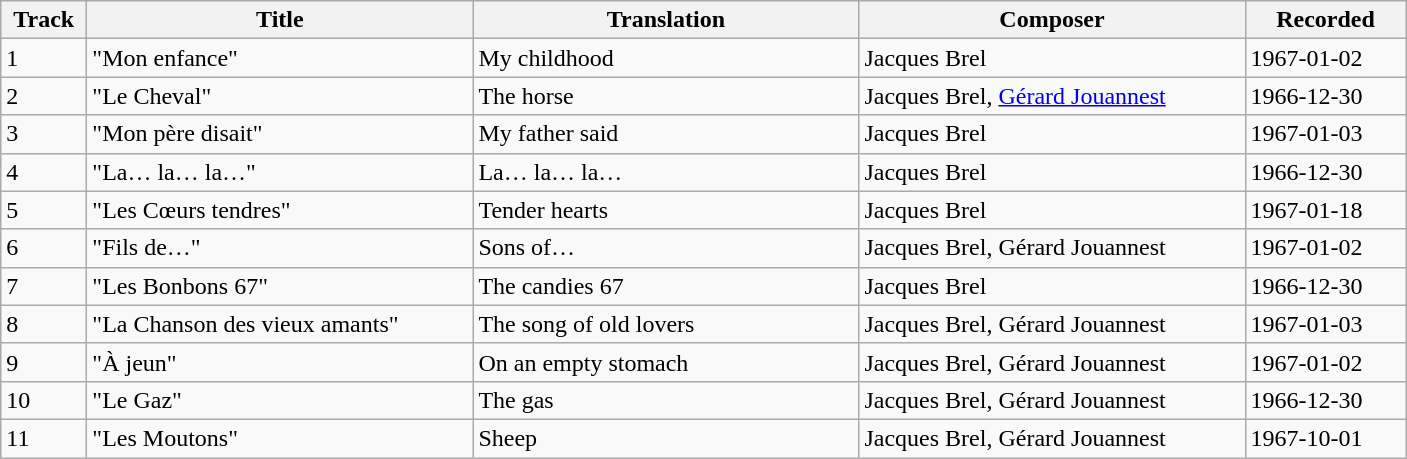<table class="wikitable">
<tr>
<th style="width:50px;">Track</th>
<th style="width:250px;">Title</th>
<th style="width:250px;">Translation</th>
<th style="width:250px;">Composer</th>
<th style="width:100px;">Recorded</th>
</tr>
<tr>
<td>1</td>
<td>"Mon enfance"</td>
<td>My childhood</td>
<td>Jacques Brel</td>
<td>1967-01-02</td>
</tr>
<tr>
<td>2</td>
<td>"Le Cheval"</td>
<td>The horse</td>
<td>Jacques Brel, <a href='#'>Gérard Jouannest</a></td>
<td>1966-12-30</td>
</tr>
<tr>
<td>3</td>
<td>"Mon père disait"</td>
<td>My father said</td>
<td>Jacques Brel</td>
<td>1967-01-03</td>
</tr>
<tr>
<td>4</td>
<td>"La… la… la…"</td>
<td>La… la… la…</td>
<td>Jacques Brel</td>
<td>1966-12-30</td>
</tr>
<tr>
<td>5</td>
<td>"Les Cœurs tendres"</td>
<td>Tender hearts</td>
<td>Jacques Brel</td>
<td>1967-01-18</td>
</tr>
<tr>
<td>6</td>
<td>"Fils de…"</td>
<td>Sons of…</td>
<td>Jacques Brel, Gérard Jouannest</td>
<td>1967-01-02</td>
</tr>
<tr>
<td>7</td>
<td>"Les Bonbons 67"</td>
<td>The candies 67</td>
<td>Jacques Brel</td>
<td>1966-12-30</td>
</tr>
<tr>
<td>8</td>
<td>"La Chanson des vieux amants"</td>
<td>The song of old lovers</td>
<td>Jacques Brel, Gérard Jouannest</td>
<td>1967-01-03</td>
</tr>
<tr>
<td>9</td>
<td>"À jeun"</td>
<td>On an empty stomach</td>
<td>Jacques Brel, Gérard Jouannest</td>
<td>1967-01-02</td>
</tr>
<tr>
<td>10</td>
<td>"Le Gaz"</td>
<td>The gas</td>
<td>Jacques Brel, Gérard Jouannest</td>
<td>1966-12-30</td>
</tr>
<tr>
<td>11</td>
<td>"Les Moutons"</td>
<td>Sheep</td>
<td>Jacques Brel, Gérard Jouannest</td>
<td>1967-10-01</td>
</tr>
</table>
